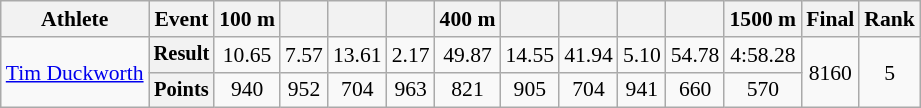<table class="wikitable" style="font-size:90%;">
<tr>
<th>Athlete</th>
<th>Event</th>
<th>100 m</th>
<th></th>
<th></th>
<th></th>
<th>400 m</th>
<th></th>
<th></th>
<th></th>
<th></th>
<th>1500 m</th>
<th>Final</th>
<th>Rank</th>
</tr>
<tr align=center>
<td style="text-align:left;" rowspan="2"><a href='#'>Tim Duckworth</a></td>
<th style="font-size:95%">Result</th>
<td>10.65</td>
<td>7.57</td>
<td>13.61</td>
<td>2.17</td>
<td>49.87</td>
<td>14.55</td>
<td>41.94</td>
<td>5.10</td>
<td>54.78</td>
<td>4:58.28</td>
<td rowspan="2">8160</td>
<td rowspan="2">5</td>
</tr>
<tr align=center>
<th style="font-size:95%">Points</th>
<td>940</td>
<td>952</td>
<td>704</td>
<td>963</td>
<td>821</td>
<td>905</td>
<td>704</td>
<td>941</td>
<td>660</td>
<td>570</td>
</tr>
</table>
